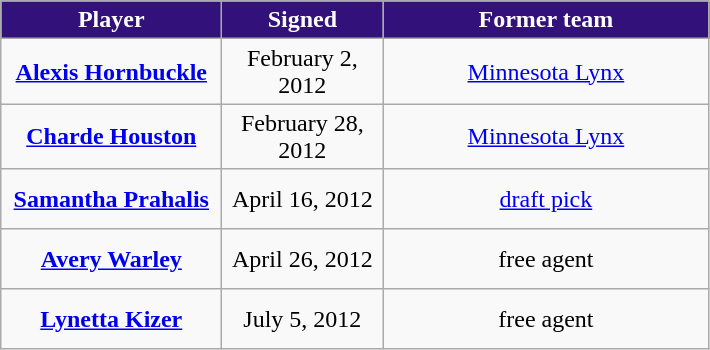<table class="wikitable" style="text-align: center">
<tr align="center" bgcolor="#dddddd">
<td style="background:#32127A;color:white; width:140px"><strong>Player</strong></td>
<td style="background:#32127A;color:white; width:100px"><strong>Signed</strong></td>
<td style="background:#32127A;color:white; width:210px"><strong>Former team</strong></td>
</tr>
<tr style="height:40px">
<td><strong><a href='#'>Alexis Hornbuckle</a></strong></td>
<td>February 2, 2012</td>
<td><a href='#'>Minnesota Lynx</a></td>
</tr>
<tr style="height:40px">
<td><strong><a href='#'>Charde Houston</a></strong></td>
<td>February 28, 2012</td>
<td><a href='#'>Minnesota Lynx</a></td>
</tr>
<tr style="height:40px">
<td><strong><a href='#'>Samantha Prahalis</a></strong></td>
<td>April 16, 2012</td>
<td><a href='#'>draft pick</a></td>
</tr>
<tr style="height:40px">
<td><strong><a href='#'>Avery Warley</a></strong></td>
<td>April 26, 2012</td>
<td>free agent</td>
</tr>
<tr style="height:40px">
<td><strong><a href='#'>Lynetta Kizer</a></strong></td>
<td>July 5, 2012</td>
<td>free agent</td>
</tr>
</table>
